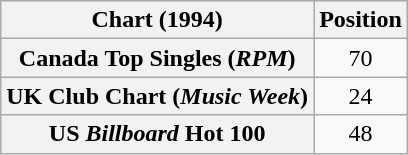<table class="wikitable sortable plainrowheaders" style="text-align:center">
<tr>
<th>Chart (1994)</th>
<th>Position</th>
</tr>
<tr>
<th scope="row">Canada Top Singles (<em>RPM</em>)</th>
<td>70</td>
</tr>
<tr>
<th scope="row">UK Club Chart (<em>Music Week</em>)</th>
<td>24</td>
</tr>
<tr>
<th scope="row">US <em>Billboard</em> Hot 100</th>
<td>48</td>
</tr>
</table>
